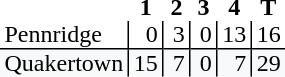<table style="border-collapse: collapse;">
<tr>
<th style="text-align: left;"></th>
<th style="text-align: center; padding: 0px 3px 0px 3px; width:12px;">1</th>
<th style="text-align: center; padding: 0px 3px 0px 3px; width:12px;">2</th>
<th style="text-align: center; padding: 0px 3px 0px 3px; width:12px;">3</th>
<th style="text-align: center; padding: 0px 3px 0px 3px; width:12px;">4</th>
<th style="text-align: center; padding: 0px 3px 0px 3px; width:12px;">T</th>
</tr>
<tr>
<td style="text-align: left; border-bottom: 1px solid black; padding: 0px 3px 0px 3px;">Pennridge</td>
<td style="border-left: 1px solid black; border-bottom: 1px solid black; text-align: right; padding: 0px 3px 0px 3px;">0</td>
<td style="border-left: 1px solid black; border-bottom: 1px solid black; text-align: right; padding: 0px 3px 0px 3px;">3</td>
<td style="border-left: 1px solid black; border-bottom: 1px solid black; text-align: right; padding: 0px 3px 0px 3px;">0</td>
<td style="border-left: 1px solid black; border-bottom: 1px solid black; text-align: right; padding: 0px 3px 0px 3px;">13</td>
<td style="border-left: 1px solid black; border-bottom: 1px solid black; text-align: right; padding: 0px 3px 0px 3px;">16</td>
</tr>
<tr>
<td style="background: #f8f9fa; text-align: left; padding: 0px 3px 0px 3px;">Quakertown</td>
<td style="background: #f8f9fa; border-left: 1px solid black; text-align: right; padding: 0px 3px 0px 3px;">15</td>
<td style="background: #f8f9fa; border-left: 1px solid black; text-align: right; padding: 0px 3px 0px 3px;">7</td>
<td style="background: #f8f9fa; border-left: 1px solid black; text-align: right; padding: 0px 3px 0px 3px;">0</td>
<td style="background: #f8f9fa; border-left: 1px solid black; text-align: right; padding: 0px 3px 0px 3px;">7</td>
<td style="background: #f8f9fa; border-left: 1px solid black; text-align: right; padding: 0px 3px 0px 3px;">29</td>
</tr>
</table>
